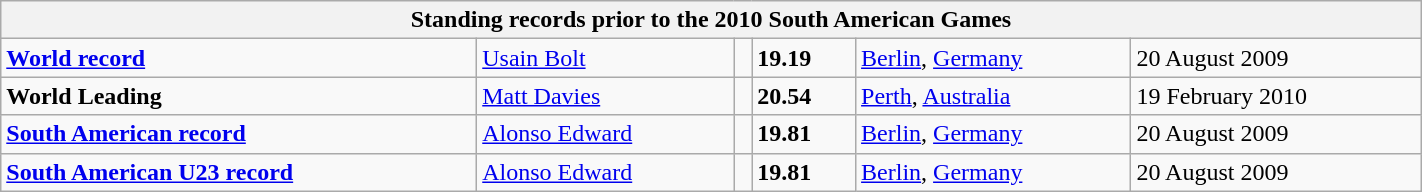<table class="wikitable" width=75%>
<tr>
<th colspan="6">Standing records prior to the 2010 South American Games</th>
</tr>
<tr>
<td><strong><a href='#'>World record</a></strong></td>
<td><a href='#'>Usain Bolt</a></td>
<td align=left></td>
<td><strong>19.19</strong></td>
<td><a href='#'>Berlin</a>, <a href='#'>Germany</a></td>
<td>20 August 2009</td>
</tr>
<tr>
<td><strong>World Leading</strong></td>
<td><a href='#'>Matt Davies</a></td>
<td align=left></td>
<td><strong>20.54</strong></td>
<td><a href='#'>Perth</a>, <a href='#'>Australia</a></td>
<td>19 February 2010</td>
</tr>
<tr>
<td><strong><a href='#'>South American record</a></strong></td>
<td><a href='#'>Alonso Edward</a></td>
<td align=left></td>
<td><strong>19.81</strong></td>
<td><a href='#'>Berlin</a>, <a href='#'>Germany</a></td>
<td>20 August 2009</td>
</tr>
<tr>
<td><strong><a href='#'>South American U23 record</a></strong></td>
<td><a href='#'>Alonso Edward</a></td>
<td align=left></td>
<td><strong>19.81</strong></td>
<td><a href='#'>Berlin</a>, <a href='#'>Germany</a></td>
<td>20 August 2009</td>
</tr>
</table>
